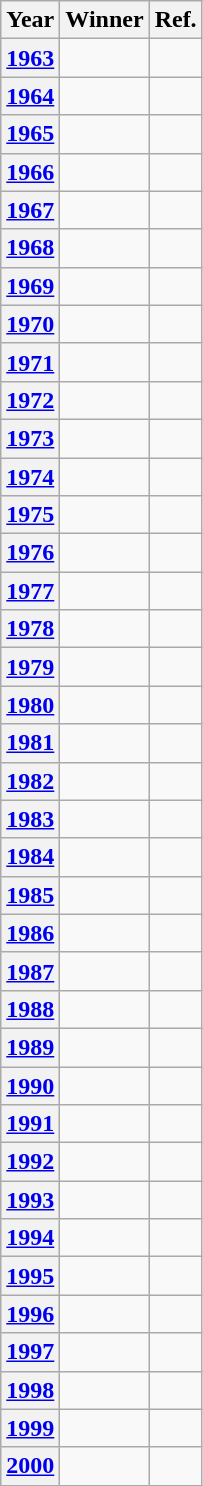<table class="wikitable sortable mw-collapsible">
<tr>
<th>Year</th>
<th>Winner</th>
<th>Ref.</th>
</tr>
<tr>
<th><a href='#'>1963</a></th>
<td></td>
<td></td>
</tr>
<tr>
<th><a href='#'>1964</a></th>
<td></td>
<td></td>
</tr>
<tr>
<th><a href='#'>1965</a></th>
<td></td>
<td></td>
</tr>
<tr>
<th><a href='#'>1966</a></th>
<td></td>
<td></td>
</tr>
<tr>
<th><a href='#'>1967</a></th>
<td></td>
<td></td>
</tr>
<tr>
<th><a href='#'>1968</a></th>
<td></td>
<td></td>
</tr>
<tr>
<th><a href='#'>1969</a></th>
<td></td>
<td></td>
</tr>
<tr>
<th><a href='#'>1970</a></th>
<td></td>
<td></td>
</tr>
<tr>
<th><a href='#'>1971</a></th>
<td></td>
<td></td>
</tr>
<tr>
<th><a href='#'>1972</a></th>
<td></td>
<td></td>
</tr>
<tr>
<th><a href='#'>1973</a></th>
<td></td>
<td></td>
</tr>
<tr>
<th><a href='#'>1974</a></th>
<td></td>
<td></td>
</tr>
<tr>
<th><a href='#'>1975</a></th>
<td></td>
<td></td>
</tr>
<tr>
<th><a href='#'>1976</a></th>
<td></td>
<td></td>
</tr>
<tr>
<th><a href='#'>1977</a></th>
<td></td>
<td></td>
</tr>
<tr>
<th><a href='#'>1978</a></th>
<td></td>
<td></td>
</tr>
<tr>
<th><a href='#'>1979</a></th>
<td></td>
<td></td>
</tr>
<tr>
<th><a href='#'>1980</a></th>
<td></td>
<td></td>
</tr>
<tr>
<th><a href='#'>1981</a></th>
<td></td>
<td></td>
</tr>
<tr>
<th><a href='#'>1982</a></th>
<td></td>
<td></td>
</tr>
<tr>
<th><a href='#'>1983</a></th>
<td></td>
<td></td>
</tr>
<tr>
<th><a href='#'>1984</a></th>
<td></td>
<td></td>
</tr>
<tr>
<th><a href='#'>1985</a></th>
<td></td>
<td></td>
</tr>
<tr>
<th><a href='#'>1986</a></th>
<td></td>
<td></td>
</tr>
<tr>
<th><a href='#'>1987</a></th>
<td></td>
<td></td>
</tr>
<tr>
<th><a href='#'>1988</a></th>
<td></td>
<td></td>
</tr>
<tr>
<th><a href='#'>1989</a></th>
<td></td>
<td></td>
</tr>
<tr>
<th><a href='#'>1990</a></th>
<td></td>
<td></td>
</tr>
<tr>
<th><a href='#'>1991</a></th>
<td></td>
<td></td>
</tr>
<tr>
<th><a href='#'>1992</a></th>
<td></td>
<td></td>
</tr>
<tr>
<th><a href='#'>1993</a></th>
<td></td>
<td></td>
</tr>
<tr>
<th><a href='#'>1994</a></th>
<td></td>
<td></td>
</tr>
<tr>
<th><a href='#'>1995</a></th>
<td></td>
<td></td>
</tr>
<tr>
<th><a href='#'>1996</a></th>
<td></td>
<td></td>
</tr>
<tr>
<th><a href='#'>1997</a></th>
<td></td>
<td></td>
</tr>
<tr>
<th><a href='#'>1998</a></th>
<td></td>
<td></td>
</tr>
<tr>
<th><a href='#'>1999</a></th>
<td></td>
<td></td>
</tr>
<tr>
<th><a href='#'>2000</a></th>
<td></td>
<td></td>
</tr>
</table>
